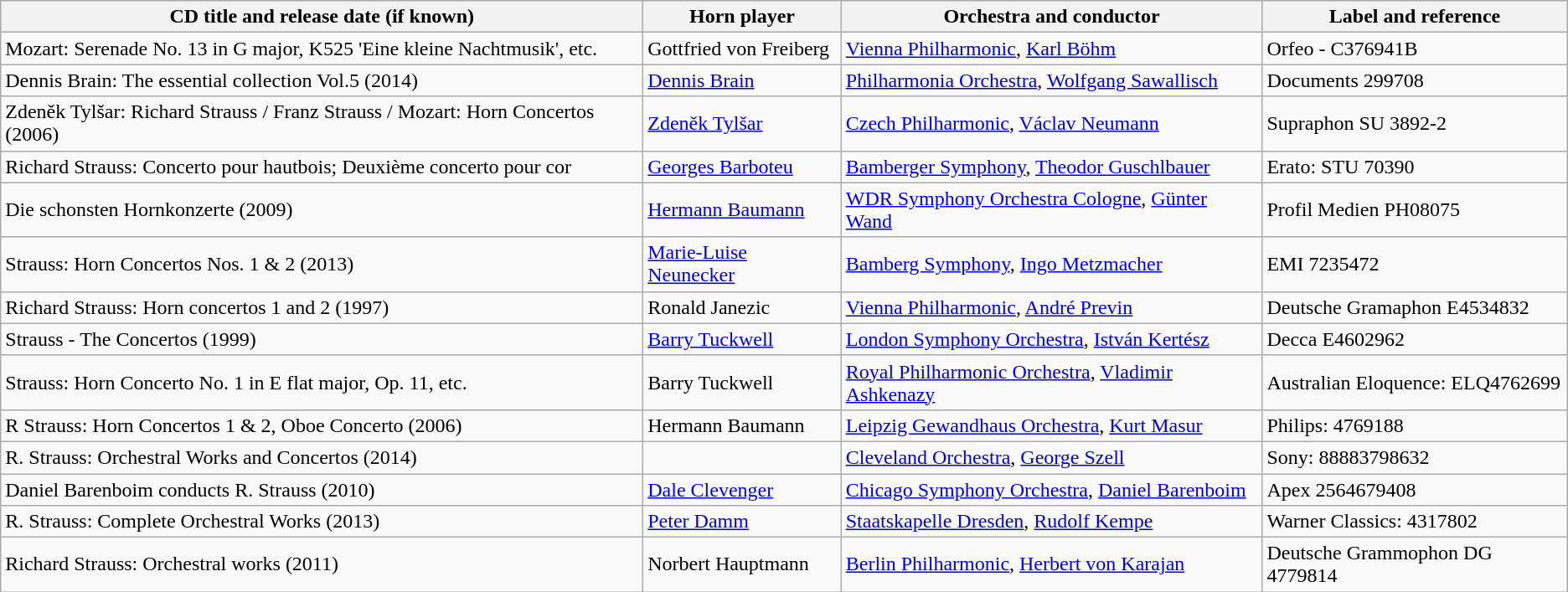<table class="wikitable">
<tr>
<th>CD title and release date (if known)</th>
<th>Horn player</th>
<th>Orchestra and conductor</th>
<th>Label and reference</th>
</tr>
<tr>
<td>Mozart: Serenade No. 13 in G major, K525 'Eine kleine Nachtmusik', etc.</td>
<td>Gottfried von Freiberg</td>
<td><a href='#'>Vienna Philharmonic</a>, <a href='#'>Karl Böhm</a></td>
<td>Orfeo - C376941B</td>
</tr>
<tr>
<td>Dennis Brain: The essential collection Vol.5 (2014)</td>
<td><a href='#'>Dennis Brain</a></td>
<td><a href='#'>Philharmonia Orchestra</a>, <a href='#'>Wolfgang Sawallisch</a></td>
<td>Documents 299708</td>
</tr>
<tr>
<td>Zdeněk Tylšar: Richard Strauss / Franz Strauss / Mozart: Horn Concertos (2006)</td>
<td><a href='#'>Zdeněk Tylšar</a></td>
<td><a href='#'>Czech Philharmonic</a>, <a href='#'>Václav Neumann</a></td>
<td>Supraphon SU 3892-2</td>
</tr>
<tr>
<td>Richard Strauss: Concerto pour hautbois; Deuxième concerto pour cor</td>
<td><a href='#'>Georges Barboteu</a></td>
<td><a href='#'>Bamberger Symphony</a>, <a href='#'>Theodor Guschlbauer</a></td>
<td>Erato: STU 70390</td>
</tr>
<tr>
<td>Die schonsten Hornkonzerte (2009)</td>
<td><a href='#'>Hermann Baumann</a></td>
<td><a href='#'>WDR Symphony Orchestra Cologne</a>, <a href='#'>Günter Wand</a></td>
<td>Profil Medien PH08075</td>
</tr>
<tr>
<td>Strauss: Horn Concertos Nos. 1 & 2 (2013)</td>
<td><a href='#'>Marie-Luise Neunecker</a></td>
<td><a href='#'>Bamberg Symphony</a>, <a href='#'>Ingo Metzmacher</a></td>
<td>EMI 7235472</td>
</tr>
<tr>
<td>Richard Strauss: Horn concertos 1 and 2 (1997)</td>
<td>Ronald Janezic</td>
<td><a href='#'>Vienna Philharmonic</a>, <a href='#'>André Previn</a></td>
<td>Deutsche Gramaphon E4534832</td>
</tr>
<tr>
<td>Strauss - The Concertos (1999)</td>
<td><a href='#'>Barry Tuckwell</a></td>
<td><a href='#'>London Symphony Orchestra</a>, <a href='#'>István Kertész</a></td>
<td>Decca E4602962</td>
</tr>
<tr>
<td>Strauss: Horn Concerto No. 1 in E flat major, Op. 11, etc.</td>
<td>Barry Tuckwell</td>
<td><a href='#'>Royal Philharmonic Orchestra</a>, <a href='#'>Vladimir Ashkenazy</a></td>
<td>Australian Eloquence: ELQ4762699</td>
</tr>
<tr>
<td>R Strauss: Horn Concertos 1 & 2, Oboe Concerto (2006)</td>
<td>Hermann Baumann</td>
<td><a href='#'>Leipzig Gewandhaus Orchestra</a>, <a href='#'>Kurt Masur</a></td>
<td>Philips: 4769188</td>
</tr>
<tr>
<td>R. Strauss: Orchestral Works and Concertos (2014)</td>
<td></td>
<td><a href='#'>Cleveland Orchestra</a>, <a href='#'>George Szell</a></td>
<td>Sony: 88883798632</td>
</tr>
<tr>
<td>Daniel Barenboim conducts R. Strauss (2010)</td>
<td><a href='#'>Dale Clevenger</a></td>
<td><a href='#'>Chicago Symphony Orchestra</a>, <a href='#'>Daniel Barenboim</a></td>
<td>Apex 2564679408</td>
</tr>
<tr>
<td>R. Strauss: Complete Orchestral Works (2013)</td>
<td><a href='#'>Peter Damm</a></td>
<td><a href='#'>Staatskapelle Dresden</a>, <a href='#'>Rudolf Kempe</a></td>
<td>Warner Classics: 4317802</td>
</tr>
<tr>
<td>Richard Strauss: Orchestral works (2011)</td>
<td>Norbert Hauptmann</td>
<td><a href='#'>Berlin Philharmonic</a>, <a href='#'>Herbert von Karajan</a></td>
<td>Deutsche Grammophon DG 4779814</td>
</tr>
</table>
